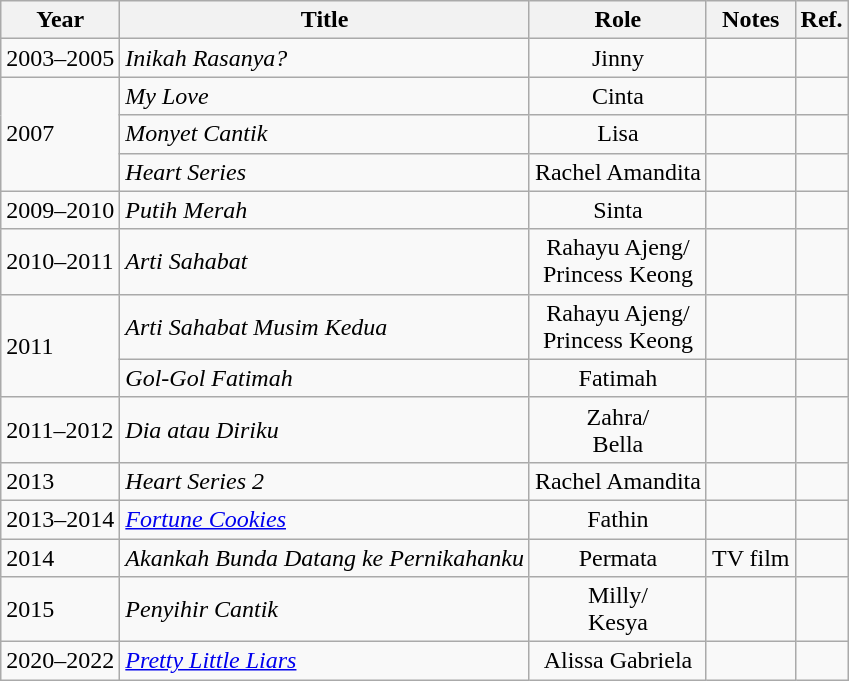<table class="wikitable sortable">
<tr>
<th>Year</th>
<th>Title</th>
<th>Role</th>
<th class="unsortable">Notes</th>
<th class="unsortable">Ref.</th>
</tr>
<tr>
<td>2003–2005</td>
<td><em>Inikah Rasanya?</em></td>
<td align="center">Jinny</td>
<td></td>
<td align="center"></td>
</tr>
<tr>
<td rowspan=3>2007</td>
<td><em>My Love</em></td>
<td align="center">Cinta</td>
<td></td>
<td align="center"></td>
</tr>
<tr>
<td><em>Monyet Cantik</em></td>
<td align="center">Lisa</td>
<td></td>
<td align="center"></td>
</tr>
<tr>
<td><em>Heart Series</em></td>
<td align="center">Rachel Amandita</td>
<td></td>
<td align="center"></td>
</tr>
<tr>
<td>2009–2010</td>
<td><em>Putih Merah</em></td>
<td align="center">Sinta</td>
<td></td>
<td align="center"></td>
</tr>
<tr>
<td>2010–2011</td>
<td><em>Arti Sahabat</em></td>
<td align="center">Rahayu Ajeng/<br>Princess Keong</td>
<td></td>
<td align="center"></td>
</tr>
<tr>
<td rowspan=2>2011</td>
<td><em>Arti Sahabat Musim Kedua</em></td>
<td align="center">Rahayu Ajeng/<br>Princess Keong</td>
<td></td>
<td align="center"></td>
</tr>
<tr>
<td><em>Gol-Gol Fatimah</em></td>
<td align="center">Fatimah</td>
<td></td>
<td align="center"></td>
</tr>
<tr>
<td>2011–2012</td>
<td><em>Dia atau Diriku</em></td>
<td align="center">Zahra/<br>Bella</td>
<td></td>
<td align="center"></td>
</tr>
<tr>
<td>2013</td>
<td><em>Heart Series 2</em></td>
<td align="center">Rachel Amandita</td>
<td></td>
<td align="center"></td>
</tr>
<tr>
<td>2013–2014</td>
<td><em><a href='#'>Fortune Cookies</a></em></td>
<td align="center">Fathin</td>
<td></td>
<td align="center"></td>
</tr>
<tr>
<td>2014</td>
<td><em>Akankah Bunda Datang ke Pernikahanku</em></td>
<td align="center">Permata</td>
<td>TV film</td>
<td align="center"></td>
</tr>
<tr>
<td>2015</td>
<td><em>Penyihir Cantik</em></td>
<td align="center">Milly/<br>Kesya</td>
<td></td>
<td align="center"></td>
</tr>
<tr>
<td>2020–2022</td>
<td><em><a href='#'>Pretty Little Liars</a></em></td>
<td align="center">Alissa Gabriela</td>
<td></td>
<td></td>
</tr>
</table>
